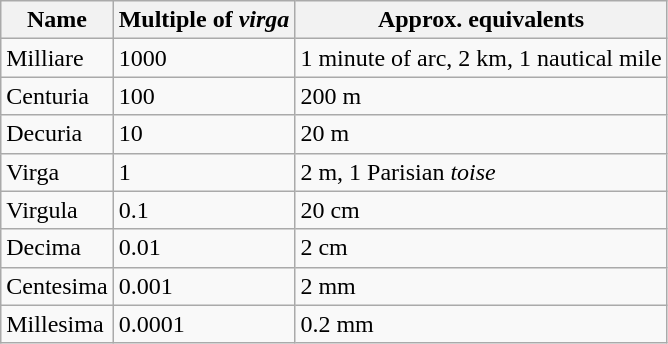<table class="wikitable floatright">
<tr>
<th>Name</th>
<th>Multiple of <em>virga</em></th>
<th>Approx. equivalents</th>
</tr>
<tr>
<td>Milliare</td>
<td>1000</td>
<td>1 minute of arc, 2 km, 1 nautical mile</td>
</tr>
<tr>
<td>Centuria</td>
<td>100</td>
<td>200 m</td>
</tr>
<tr>
<td>Decuria</td>
<td>10</td>
<td>20 m</td>
</tr>
<tr>
<td>Virga</td>
<td>1</td>
<td>2 m, 1 Parisian <em>toise</em></td>
</tr>
<tr>
<td>Virgula</td>
<td>0.1</td>
<td>20 cm</td>
</tr>
<tr>
<td>Decima</td>
<td>0.01</td>
<td>2 cm</td>
</tr>
<tr>
<td>Centesima</td>
<td>0.001</td>
<td>2 mm</td>
</tr>
<tr>
<td>Millesima</td>
<td>0.0001</td>
<td>0.2 mm</td>
</tr>
</table>
